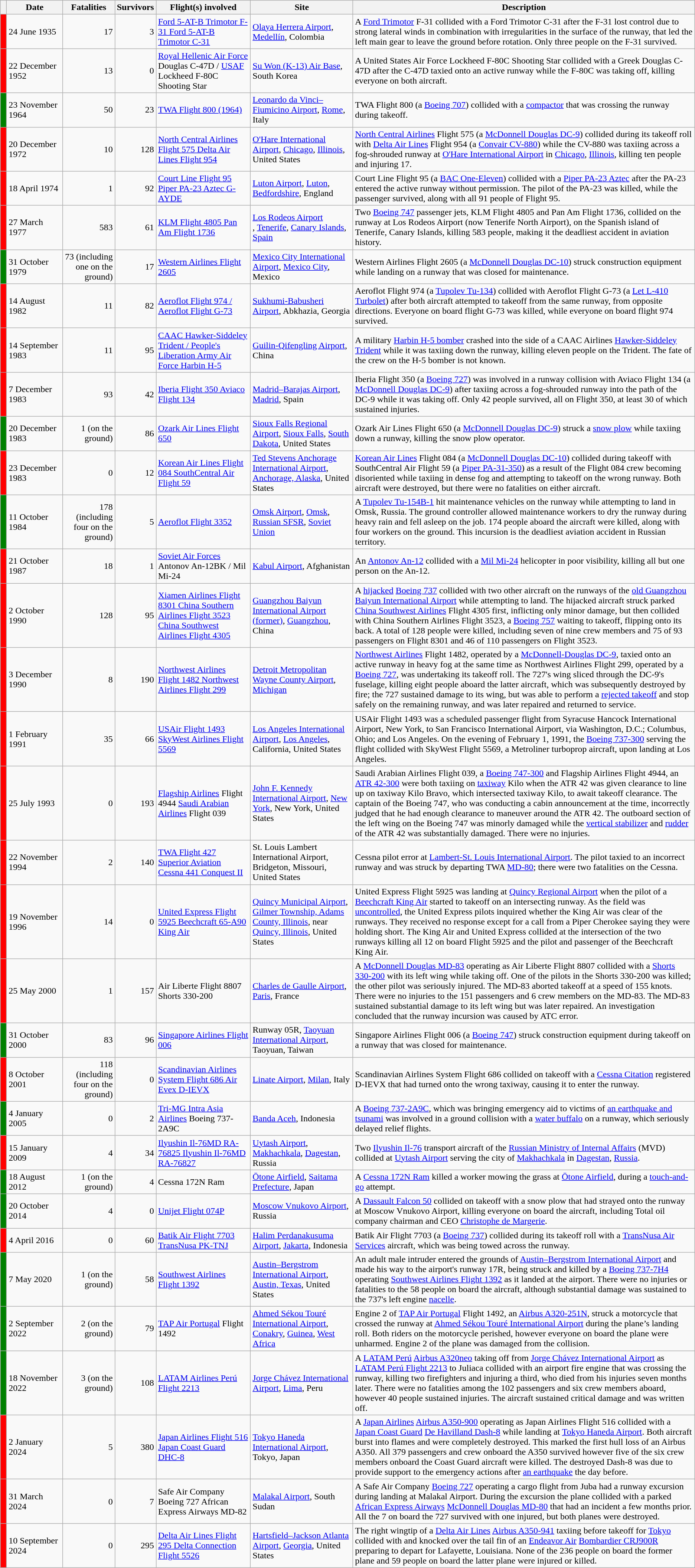<table class="wikitable sortable">
<tr>
<th></th>
<th>Date</th>
<th>Fatalities</th>
<th>Survivors</th>
<th>Flight(s) involved</th>
<th>Site</th>
<th>Description</th>
</tr>
<tr>
<td style="background:red"> </td>
<td>24 June 1935</td>
<td align="right">17</td>
<td align="right">3</td>
<td><a href='#'>Ford 5-AT-B Trimotor F-31 Ford 5-AT-B Trimotor C-31</a></td>
<td><a href='#'>Olaya Herrera Airport</a>, <a href='#'>Medellín</a>, Colombia</td>
<td>A <a href='#'>Ford Trimotor</a> F-31 collided with a Ford Trimotor C-31 after the F-31 lost control due to strong lateral winds in combination with irregularities in the surface of the runway, that led the left main gear to leave the ground before rotation. Only three people on the F-31 survived.</td>
</tr>
<tr>
<td style="background:red"> </td>
<td>22 December 1952</td>
<td align="right">13</td>
<td align="right">0</td>
<td><a href='#'>Royal Hellenic Air Force</a> Douglas C-47D / <a href='#'>USAF</a> Lockheed F-80C Shooting Star</td>
<td><a href='#'>Su Won (K-13) Air Base</a>, South Korea</td>
<td>A United States Air Force Lockheed F-80C Shooting Star collided with a Greek Douglas C-47D after the C-47D taxied onto an active runway while the F-80C was taking off, killing everyone on both aircraft.</td>
</tr>
<tr>
<td style="background:green;"> </td>
<td>23 November 1964</td>
<td align="right">50</td>
<td align="right">23</td>
<td><a href='#'>TWA Flight 800 (1964)</a></td>
<td><a href='#'>Leonardo da Vinci–Fiumicino Airport</a>, <a href='#'>Rome</a>, Italy</td>
<td>TWA Flight 800 (a <a href='#'>Boeing 707</a>) collided with a <a href='#'>compactor</a> that was crossing the runway during takeoff.</td>
</tr>
<tr>
<td style="background:red"> </td>
<td>20 December 1972</td>
<td align="right">10</td>
<td align="right">128</td>
<td><a href='#'>North Central Airlines Flight 575 Delta Air Lines Flight 954</a></td>
<td><a href='#'>O'Hare International Airport</a>, <a href='#'>Chicago</a>, <a href='#'>Illinois</a>, United States</td>
<td><a href='#'>North Central Airlines</a> Flight 575 (a <a href='#'>McDonnell Douglas DC-9</a>) collided during its takeoff roll with <a href='#'>Delta Air Lines</a> Flight 954 (a <a href='#'>Convair CV-880</a>) while the CV-880 was taxiing across a fog-shrouded runway at <a href='#'>O'Hare International Airport</a> in <a href='#'>Chicago</a>, <a href='#'>Illinois</a>, killing ten people and injuring 17.</td>
</tr>
<tr>
<td style="background:red"> </td>
<td>18 April 1974</td>
<td align="right">1</td>
<td align="right">92</td>
<td><a href='#'>Court Line Flight 95 Piper PA-23 Aztec G-AYDE</a></td>
<td><a href='#'>Luton Airport</a>, <a href='#'>Luton</a>, <a href='#'>Bedfordshire</a>, England</td>
<td>Court Line Flight 95 (a <a href='#'>BAC One-Eleven</a>) collided with a <a href='#'>Piper PA-23 Aztec</a> after the PA-23 entered the active runway without permission. The pilot of the PA-23 was killed, while the passenger survived, along with all 91 people of Flight 95.</td>
</tr>
<tr>
<td style="background:red"> </td>
<td>27 March 1977</td>
<td align="right">583</td>
<td align="right">61</td>
<td><a href='#'>KLM Flight 4805 Pan Am Flight 1736</a></td>
<td><a href='#'>Los Rodeos Airport</a><br>, <a href='#'>Tenerife</a>, <a href='#'>Canary Islands</a>, <a href='#'>Spain</a></td>
<td>Two <a href='#'>Boeing 747</a> passenger jets, KLM Flight 4805 and Pan Am Flight 1736, collided on the runway at Los Rodeos Airport (now Tenerife North Airport), on the Spanish island of Tenerife, Canary Islands, killing 583 people, making it the deadliest accident in aviation history.</td>
</tr>
<tr>
<td style="background:green;"> </td>
<td>31 October 1979</td>
<td align="right">73 (including one on the ground)</td>
<td align="right">17</td>
<td><a href='#'>Western Airlines Flight 2605</a></td>
<td><a href='#'>Mexico City International Airport</a>, <a href='#'>Mexico City</a>, Mexico</td>
<td>Western Airlines Flight 2605 (a <a href='#'>McDonnell Douglas DC-10</a>) struck construction equipment while landing on a runway that was closed for maintenance.</td>
</tr>
<tr>
<td style="background:red"> </td>
<td>14 August 1982</td>
<td align="right">11</td>
<td align="right">82</td>
<td><a href='#'>Aeroflot Flight 974 / Aeroflot Flight G-73</a></td>
<td><a href='#'>Sukhumi-Babusheri Airport</a>, Abkhazia, Georgia</td>
<td>Aeroflot Flight 974 (a <a href='#'>Tupolev Tu-134</a>) collided with Aeroflot Flight G-73 (a <a href='#'>Let L-410 Turbolet</a>) after both aircraft attempted to takeoff from the same runway, from opposite directions. Everyone on board flight G-73 was killed, while everyone on board flight 974 survived.</td>
</tr>
<tr>
<td style="background:red"> </td>
<td>14 September 1983</td>
<td align="right">11</td>
<td align="right">95</td>
<td><a href='#'>CAAC Hawker-Siddeley Trident / People's Liberation Army Air Force Harbin H-5</a></td>
<td><a href='#'>Guilin-Qifengling Airport</a>, China</td>
<td>A military <a href='#'>Harbin H-5 bomber</a> crashed into the side of a CAAC Airlines <a href='#'>Hawker-Siddeley Trident</a> while it was taxiing down the runway, killing eleven people on the Trident. The fate of the crew on the H-5 bomber is not known.</td>
</tr>
<tr>
<td style="background:red"> </td>
<td>7 December 1983</td>
<td align="right">93</td>
<td align="right">42</td>
<td><a href='#'>Iberia Flight 350 Aviaco Flight 134</a></td>
<td><a href='#'>Madrid–Barajas Airport</a>, <a href='#'>Madrid</a>, Spain</td>
<td>Iberia Flight 350 (a <a href='#'>Boeing 727</a>) was involved in a runway collision with Aviaco Flight 134 (a <a href='#'>McDonnell Douglas DC-9</a>) after taxiing across a fog-shrouded runway into the path of the DC-9 while it was taking off. Only 42 people survived, all on Flight 350, at least 30 of which sustained injuries.</td>
</tr>
<tr>
<td style="background:green;"> </td>
<td>20 December 1983</td>
<td align="right">1 (on the ground)</td>
<td align="right">86</td>
<td><a href='#'>Ozark Air Lines Flight 650</a></td>
<td><a href='#'>Sioux Falls Regional Airport</a>, <a href='#'>Sioux Falls</a>, <a href='#'>South Dakota</a>, United States</td>
<td>Ozark Air Lines Flight 650 (a <a href='#'>McDonnell Douglas DC-9</a>) struck a <a href='#'>snow plow</a> while taxiing down a runway, killing the snow plow operator.</td>
</tr>
<tr>
<td style="background:red"> </td>
<td>23 December 1983</td>
<td align="right">0</td>
<td align="right">12</td>
<td><a href='#'>Korean Air Lines Flight 084 SouthCentral Air Flight 59</a></td>
<td><a href='#'>Ted Stevens Anchorage International Airport</a>, <a href='#'>Anchorage, Alaska</a>, United States</td>
<td><a href='#'>Korean Air Lines</a> Flight 084 (a <a href='#'>McDonnell Douglas DC-10</a>) collided during takeoff with SouthCentral Air Flight 59 (a <a href='#'>Piper PA-31-350</a>) as a result of the Flight 084 crew becoming disoriented while taxiing in dense fog and attempting to takeoff on the wrong runway. Both aircraft were destroyed, but there were no fatalities on either aircraft.</td>
</tr>
<tr>
<td style="background:green;"> </td>
<td>11 October 1984</td>
<td align="right">178 (including four on the ground)</td>
<td align="right">5</td>
<td><a href='#'>Aeroflot Flight 3352</a></td>
<td><a href='#'>Omsk Airport</a>, <a href='#'>Omsk</a>, <a href='#'>Russian SFSR</a>, <a href='#'>Soviet Union</a></td>
<td>A <a href='#'>Tupolev Tu-154B-1</a> hit maintenance vehicles on the runway while attempting to land in Omsk, Russia. The ground controller allowed maintenance workers to dry the runway during heavy rain and fell asleep on the job. 174 people aboard the aircraft were killed, along with four workers on the ground. This incursion is the deadliest aviation accident in Russian territory.</td>
</tr>
<tr>
<td style="background:red"> </td>
<td>21 October 1987</td>
<td align="right">18</td>
<td align="right">1</td>
<td><a href='#'>Soviet Air Forces</a> Antonov An-12BK / Mil Mi-24</td>
<td><a href='#'>Kabul Airport</a>, Afghanistan</td>
<td>An <a href='#'>Antonov An-12</a> collided with a <a href='#'>Mil Mi-24</a> helicopter in poor visibility, killing all but one person on the An-12.</td>
</tr>
<tr>
<td style="background:red"> </td>
<td>2 October 1990</td>
<td align="right">128</td>
<td align="right">95</td>
<td><a href='#'>Xiamen Airlines Flight 8301 China Southern Airlines Flight 3523 China Southwest Airlines Flight 4305</a></td>
<td><a href='#'>Guangzhou Baiyun International Airport (former)</a>, <a href='#'>Guangzhou</a>, China</td>
<td>A <a href='#'>hijacked</a> <a href='#'>Boeing 737</a> collided with two other aircraft on the runways of the <a href='#'>old Guangzhou Baiyun International Airport</a> while attempting to land. The hijacked aircraft struck parked <a href='#'>China Southwest Airlines</a> Flight 4305 first, inflicting only minor damage, but then collided with China Southern Airlines Flight 3523, a <a href='#'>Boeing 757</a> waiting to takeoff, flipping onto its back. A total of 128 people were killed, including seven of nine crew members and 75 of 93 passengers on Flight 8301 and 46 of 110 passengers on Flight 3523.</td>
</tr>
<tr>
<td style="background:red"> </td>
<td>3 December 1990</td>
<td align="right">8</td>
<td align="right">190</td>
<td><a href='#'>Northwest Airlines Flight 1482 Northwest Airlines Flight 299</a></td>
<td><a href='#'>Detroit Metropolitan Wayne County Airport</a>, <a href='#'>Michigan</a></td>
<td><a href='#'>Northwest Airlines</a> Flight 1482, operated by a <a href='#'>McDonnell-Douglas DC-9</a>, taxied onto an active runway in heavy fog at the same time as Northwest Airlines Flight 299, operated by a <a href='#'>Boeing 727</a>, was undertaking its takeoff roll. The 727's wing sliced through the DC-9's fuselage, killing eight people aboard the latter aircraft, which was subsequently destroyed by fire; the 727 sustained damage to its wing, but was able to perform a <a href='#'>rejected takeoff</a> and stop safely on the remaining runway, and was later repaired and returned to service.</td>
</tr>
<tr>
<td style="background:red"> </td>
<td>1 February 1991</td>
<td align="right">35</td>
<td align="right">66</td>
<td><a href='#'>USAir Flight 1493 SkyWest Airlines Flight 5569</a></td>
<td><a href='#'>Los Angeles International Airport</a>, <a href='#'>Los Angeles</a>, California, United States</td>
<td>USAir Flight 1493 was a scheduled passenger flight from Syracuse Hancock International Airport, New York, to San Francisco International Airport, via Washington, D.C.; Columbus, Ohio; and Los Angeles. On the evening of February 1, 1991, the <a href='#'>Boeing 737-300</a> serving the flight collided with SkyWest Flight 5569, a Metroliner turboprop aircraft, upon landing at Los Angeles.</td>
</tr>
<tr>
<td style="background:red"> </td>
<td>25 July 1993</td>
<td align="right">0</td>
<td align="right">193</td>
<td><a href='#'>Flagship Airlines</a> Flight 4944 <a href='#'>Saudi Arabian Airlines</a> Flight 039</td>
<td><a href='#'>John F. Kennedy International Airport</a>, <a href='#'>New York</a>, New York, United States</td>
<td>Saudi Arabian Airlines Flight 039, a <a href='#'>Boeing 747-300</a> and Flagship Airlines Flight 4944, an <a href='#'>ATR 42-300</a> were both taxiing on <a href='#'>taxiway</a> Kilo when the ATR 42 was given clearance to line up on taxiway Kilo Bravo, which intersected taxiway Kilo, to await takeoff clearance. The captain of the Boeing 747, who was conducting a cabin announcement at the time, incorrectly judged that he had enough clearance to maneuver around the ATR 42. The outboard section of the left wing on the Boeing 747 was minorly damaged while the <a href='#'>vertical stabilizer</a> and <a href='#'>rudder</a> of the ATR 42 was substantially damaged. There were no injuries.</td>
</tr>
<tr>
<td style="background:red"> </td>
<td>22 November 1994</td>
<td align="right">2</td>
<td align="right">140</td>
<td><a href='#'>TWA Flight 427 Superior Aviation Cessna 441 Conquest II</a></td>
<td>St. Louis Lambert International Airport, Bridgeton, Missouri, United States</td>
<td>Cessna pilot error at <a href='#'>Lambert-St. Louis International Airport</a>. The pilot taxied to an incorrect runway and was struck by departing TWA <a href='#'>MD-80</a>; there were two fatalities on the Cessna.</td>
</tr>
<tr>
<td style="background:red"> </td>
<td>19 November 1996</td>
<td align="right">14</td>
<td align="right">0</td>
<td><a href='#'>United Express Flight 5925 Beechcraft 65-A90 King Air</a></td>
<td><a href='#'>Quincy Municipal Airport</a>, <a href='#'>Gilmer Township, Adams County, Illinois</a>, near <a href='#'>Quincy, Illinois</a>, United States</td>
<td>United Express Flight 5925 was landing at <a href='#'>Quincy Regional Airport</a> when the pilot of a <a href='#'>Beechcraft King Air</a> started to takeoff on an intersecting runway. As the field was <a href='#'>uncontrolled</a>, the United Express pilots inquired whether the King Air was clear of the runways. They received no response except for a call from a Piper Cherokee saying they were holding short. The King Air and United Express collided at the intersection of the two runways killing all 12 on board Flight 5925 and the pilot and passenger of the Beechcraft King Air.</td>
</tr>
<tr>
<td style="background:red"> </td>
<td>25 May 2000</td>
<td align="right">1</td>
<td align="right">157</td>
<td>Air Liberte Flight 8807  Shorts 330-200</td>
<td><a href='#'>Charles de Gaulle Airport</a>, <a href='#'>Paris</a>, France</td>
<td>A <a href='#'>McDonnell Douglas MD-83</a> operating as Air Liberte Flight 8807 collided with a <a href='#'>Shorts 330-200</a> with its left wing while taking off. One of the pilots in the Shorts 330-200 was killed; the other pilot was seriously injured. The MD-83 aborted takeoff at a speed of 155 knots. There were no injuries to the 151 passengers and 6 crew members on the MD-83. The MD-83 sustained substantial damage to its left wing but was later repaired. An investigation concluded that the runway incursion was caused by ATC error.</td>
</tr>
<tr>
<td style="background:green;"> </td>
<td>31 October 2000</td>
<td align="right">83</td>
<td align="right">96</td>
<td><a href='#'>Singapore Airlines Flight 006</a></td>
<td>Runway 05R, <a href='#'>Taoyuan International Airport</a>, Taoyuan, Taiwan</td>
<td>Singapore Airlines Flight 006 (a <a href='#'>Boeing 747</a>) struck construction equipment during takeoff on a runway that was closed for maintenance.</td>
</tr>
<tr>
<td style="background:red"> </td>
<td>8 October 2001</td>
<td align="right">118 (including four on the ground)</td>
<td align="right">0</td>
<td><a href='#'>Scandinavian Airlines System Flight 686  Air Evex D-IEVX</a></td>
<td><a href='#'>Linate Airport</a>, <a href='#'>Milan</a>, Italy</td>
<td>Scandinavian Airlines System Flight 686 collided on takeoff with a <a href='#'>Cessna Citation</a> registered D-IEVX that had turned onto the wrong taxiway, causing it to enter the runway.</td>
</tr>
<tr>
<td style="background:green;"> </td>
<td>4 January 2005</td>
<td align="right">0</td>
<td align="right">2</td>
<td><a href='#'>Tri-MG Intra Asia Airlines</a> Boeing 737-2A9C</td>
<td><a href='#'>Banda Aceh</a>, Indonesia</td>
<td>A <a href='#'>Boeing 737-2A9C</a>, which was bringing emergency aid to victims of <a href='#'>an earthquake and tsunami</a> was involved in a ground collision with a <a href='#'>water buffalo</a> on a runway, which seriously delayed relief flights.</td>
</tr>
<tr>
<td style="background:red"> </td>
<td>15 January 2009</td>
<td align="right">4</td>
<td align="right">34</td>
<td><a href='#'>Ilyushin Il-76MD RA-76825 Ilyushin Il-76MD RA-76827</a></td>
<td><a href='#'>Uytash Airport</a>, <a href='#'>Makhachkala</a>, <a href='#'>Dagestan</a>, Russia</td>
<td>Two <a href='#'>Ilyushin Il-76</a> transport aircraft of the <a href='#'>Russian Ministry of Internal Affairs</a> (MVD) collided at <a href='#'>Uytash Airport</a> serving the city of <a href='#'>Makhachkala</a> in <a href='#'>Dagestan</a>, <a href='#'>Russia</a>.</td>
</tr>
<tr>
<td style="background:green;"> </td>
<td>18 August 2012</td>
<td align="right">1 (on the ground)</td>
<td align="right">4</td>
<td>Cessna 172N Ram</td>
<td><a href='#'>Ōtone Airfield</a>, <a href='#'>Saitama Prefecture</a>, Japan</td>
<td>A <a href='#'>Cessna 172N Ram</a> killed a worker mowing the grass at <a href='#'>Ōtone Airfield</a>, during a <a href='#'>touch-and-go</a> attempt.</td>
</tr>
<tr>
<td style="background:green;"> </td>
<td>20 October 2014</td>
<td align="right">4</td>
<td align="right">0</td>
<td><a href='#'>Unijet Flight 074P</a></td>
<td><a href='#'>Moscow Vnukovo Airport</a>, Russia</td>
<td>A <a href='#'>Dassault Falcon 50</a> collided on takeoff with a snow plow that had strayed onto the runway at Moscow Vnukovo Airport, killing everyone on board the aircraft, including Total oil company chairman and CEO <a href='#'>Christophe de Margerie</a>.</td>
</tr>
<tr>
<td style="background:red"> </td>
<td>4 April 2016</td>
<td align="right">0</td>
<td align="right">60</td>
<td><a href='#'>Batik Air Flight 7703 TransNusa PK-TNJ</a></td>
<td><a href='#'>Halim Perdanakusuma Airport</a>, <a href='#'>Jakarta</a>, Indonesia</td>
<td>Batik Air Flight 7703 (a <a href='#'>Boeing 737</a>) collided during its takeoff roll with a <a href='#'>TransNusa Air Services</a> aircraft, which was being towed across the runway.</td>
</tr>
<tr>
<td style="background:green;"> </td>
<td>7 May 2020</td>
<td align="right">1 (on the ground)</td>
<td align="right">58</td>
<td><a href='#'>Southwest Airlines Flight 1392</a></td>
<td><a href='#'>Austin–Bergstrom International Airport</a>, <a href='#'>Austin, Texas</a>, United States</td>
<td>An adult male intruder entered the grounds of <a href='#'>Austin–Bergstrom International Airport</a> and made his way to the airport's runway 17R, being struck and killed by a <a href='#'>Boeing 737-7H4</a> operating <a href='#'>Southwest Airlines Flight 1392</a> as it landed at the airport. There were no injuries or fatalities to the 58 people on board the aircraft, although substantial damage was sustained to the 737's left engine <a href='#'>nacelle</a>.</td>
</tr>
<tr>
<td style="background:green;"> </td>
<td>2 September 2022</td>
<td align="right">2 (on the ground)</td>
<td align="right">79</td>
<td><a href='#'>TAP Air Portugal</a> Flight 1492</td>
<td><a href='#'>Ahmed Sékou Touré International Airport</a>, <a href='#'>Conakry</a>, <a href='#'>Guinea</a>, <a href='#'>West Africa</a></td>
<td>Engine 2 of <a href='#'>TAP Air Portugal</a> Flight 1492, an <a href='#'>Airbus A320-251N</a>, struck a motorcycle that crossed the runway at <a href='#'>Ahmed Sékou Touré International Airport</a> during the plane’s landing roll. Both riders on the motorcycle perished, however everyone on board the plane were unharmed. Engine 2 of the plane was damaged from the collision.</td>
</tr>
<tr>
<td style="background:green;"> </td>
<td>18 November 2022</td>
<td align="right">3 (on the ground)</td>
<td align="right">108</td>
<td><a href='#'>LATAM Airlines Perú Flight 2213</a></td>
<td><a href='#'>Jorge Chávez International Airport</a>, <a href='#'>Lima</a>, Peru</td>
<td>A <a href='#'>LATAM Perú</a> <a href='#'>Airbus A320neo</a> taking off from <a href='#'>Jorge Chávez International Airport</a> as <a href='#'>LATAM Perú Flight 2213</a> to Juliaca collided with an airport fire engine that was crossing the runway, killing two firefighters and injuring a third, who died from his injuries seven months later. There were no fatalities among the 102 passengers and six crew members aboard, however 40 people sustained injuries. The aircraft sustained critical damage and was written off.</td>
</tr>
<tr>
<td style="background:red"> </td>
<td>2 January 2024</td>
<td align="right">5</td>
<td align="right">380</td>
<td><a href='#'>Japan Airlines Flight 516 Japan Coast Guard DHC-8</a></td>
<td><a href='#'>Tokyo Haneda International Airport</a>, Tokyo, Japan</td>
<td>A <a href='#'>Japan Airlines</a> <a href='#'>Airbus A350-900</a> operating as Japan Airlines Flight 516 collided with a <a href='#'>Japan Coast Guard</a> <a href='#'>De Havilland Dash-8</a> while landing at <a href='#'>Tokyo Haneda Airport</a>. Both aircraft burst into flames and were completely destroyed. This marked the first hull loss of an Airbus A350. All 379 passengers and crew onboard the A350 survived however five of the six crew members onboard the Coast Guard aircraft were killed. The destroyed Dash-8 was due to provide support to the emergency actions after <a href='#'>an earthquake</a> the day before.</td>
</tr>
<tr>
<td style="background:red"> </td>
<td>31 March 2024</td>
<td align="right">0</td>
<td align="right">7</td>
<td>Safe Air Company Boeing 727 African Express Airways MD-82</td>
<td><a href='#'>Malakal Airport</a>, South Sudan</td>
<td>A Safe Air Company <a href='#'>Boeing 727</a> operating a cargo flight from Juba had a runway excursion during landing at Malakal Airport. During the excursion the plane collided with a parked <a href='#'>African Express Airways</a> <a href='#'>McDonnell Douglas MD-80</a> that had an incident a few months prior. All the 7 on board the 727 survived with one injured, but both planes were destroyed.</td>
</tr>
<tr>
<td style="background:red"> </td>
<td>10 September 2024</td>
<td align="right">0</td>
<td align="right">295</td>
<td><a href='#'>Delta Air Lines Flight 295 Delta Connection Flight 5526</a></td>
<td><a href='#'>Hartsfield–Jackson Atlanta Airport</a>, <a href='#'>Georgia</a>, United States</td>
<td>The right wingtip of a <a href='#'>Delta Air Lines</a> <a href='#'>Airbus A350-941</a> taxiing before takeoff for <a href='#'>Tokyo</a> collided with and knocked over the tail fin of an <a href='#'>Endeavor Air</a> <a href='#'>Bombardier CRJ900R</a> preparing to depart for Lafayette, Louisiana. None of the 236 people on board the former plane and 59 people on board the latter plane were injured or killed.</td>
</tr>
</table>
